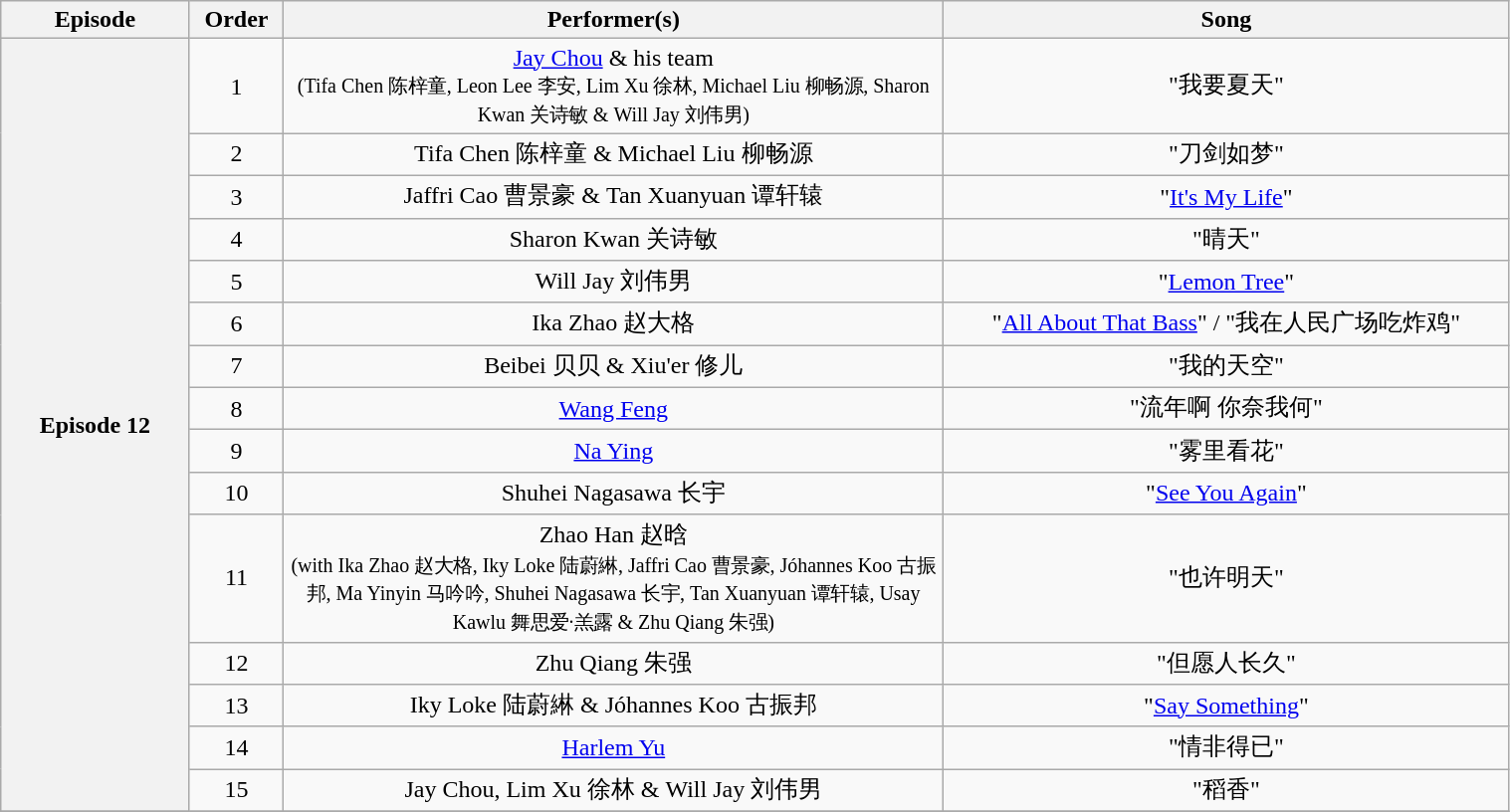<table class="wikitable" style="text-align:center; width:80%;">
<tr>
<th style="width:10%;">Episode</th>
<th style="width:5%;">Order</th>
<th style="width:35%;">Performer(s)</th>
<th style="width:30%;">Song</th>
</tr>
<tr>
<th rowspan="15" scope="row">Episode 12<br><small></small></th>
<td>1</td>
<td><a href='#'>Jay Chou</a> & his team<br><small>(Tifa Chen 陈梓童, Leon Lee 李安, Lim Xu 徐林, Michael Liu 柳畅源, Sharon Kwan 关诗敏 & Will Jay 刘伟男)</small></td>
<td>"我要夏天"</td>
</tr>
<tr>
<td>2</td>
<td>Tifa Chen 陈梓童 & Michael Liu 柳畅源</td>
<td>"刀剑如梦"</td>
</tr>
<tr>
<td>3</td>
<td>Jaffri Cao 曹景豪 & Tan Xuanyuan 谭轩辕</td>
<td>"<a href='#'>It's My Life</a>"</td>
</tr>
<tr>
<td>4</td>
<td>Sharon Kwan 关诗敏</td>
<td>"晴天"</td>
</tr>
<tr>
<td>5</td>
<td>Will Jay 刘伟男</td>
<td>"<a href='#'>Lemon Tree</a>"</td>
</tr>
<tr>
<td>6</td>
<td>Ika Zhao 赵大格</td>
<td>"<a href='#'>All About That Bass</a>" / "我在人民广场吃炸鸡"</td>
</tr>
<tr>
<td>7</td>
<td>Beibei 贝贝 & Xiu'er 修儿</td>
<td>"我的天空"</td>
</tr>
<tr>
<td>8</td>
<td><a href='#'>Wang Feng</a></td>
<td>"流年啊 你奈我何"</td>
</tr>
<tr>
<td>9</td>
<td><a href='#'>Na Ying</a></td>
<td>"雾里看花"</td>
</tr>
<tr>
<td>10</td>
<td>Shuhei Nagasawa 长宇</td>
<td>"<a href='#'>See You Again</a>"</td>
</tr>
<tr>
<td>11</td>
<td>Zhao Han 赵晗<br><small>(with Ika Zhao 赵大格, Iky Loke 陆蔚綝, Jaffri Cao 曹景豪, Jóhannes Koo 古振邦, Ma Yinyin 马吟吟, Shuhei Nagasawa 长宇, Tan Xuanyuan 谭轩辕, Usay Kawlu 舞思爱·羔露 & Zhu Qiang 朱强)</small></td>
<td>"也许明天"</td>
</tr>
<tr>
<td>12</td>
<td>Zhu Qiang 朱强</td>
<td>"但愿人长久"</td>
</tr>
<tr>
<td>13</td>
<td>Iky Loke 陆蔚綝 & Jóhannes Koo 古振邦</td>
<td>"<a href='#'>Say Something</a>"</td>
</tr>
<tr>
<td>14</td>
<td><a href='#'>Harlem Yu</a></td>
<td>"情非得已"</td>
</tr>
<tr>
<td>15</td>
<td>Jay Chou, Lim Xu 徐林 & Will Jay 刘伟男</td>
<td>"稻香"</td>
</tr>
<tr>
</tr>
</table>
